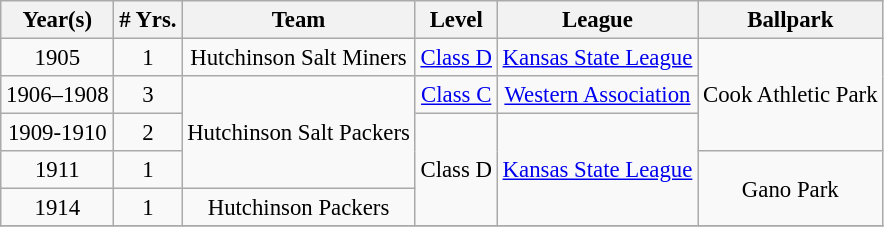<table class="wikitable" style="text-align:center; font-size: 95%;">
<tr>
<th>Year(s)</th>
<th># Yrs.</th>
<th>Team</th>
<th>Level</th>
<th>League</th>
<th>Ballpark</th>
</tr>
<tr>
<td>1905</td>
<td>1</td>
<td>Hutchinson Salt Miners</td>
<td><a href='#'>Class D</a></td>
<td><a href='#'>Kansas State League</a></td>
<td rowspan=3>Cook Athletic Park</td>
</tr>
<tr>
<td>1906–1908</td>
<td>3</td>
<td rowspan=3>Hutchinson Salt Packers</td>
<td><a href='#'>Class C</a></td>
<td><a href='#'>Western Association</a></td>
</tr>
<tr>
<td>1909-1910</td>
<td>2</td>
<td rowspan=3>Class D</td>
<td rowspan=3><a href='#'>Kansas State League</a></td>
</tr>
<tr>
<td>1911</td>
<td>1</td>
<td rowspan=2>Gano Park</td>
</tr>
<tr>
<td>1914</td>
<td>1</td>
<td>Hutchinson Packers</td>
</tr>
<tr>
</tr>
</table>
